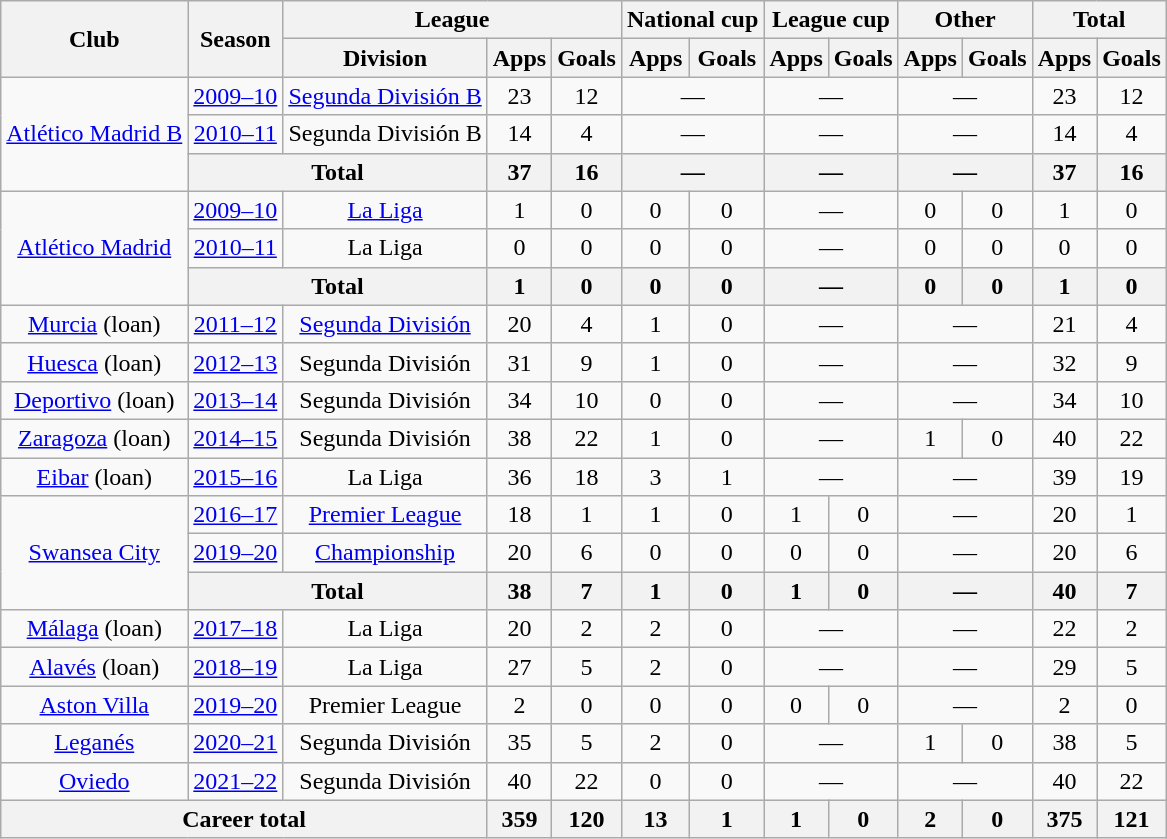<table class="wikitable" style="text-align:center">
<tr>
<th rowspan="2">Club</th>
<th rowspan="2">Season</th>
<th colspan="3">League</th>
<th colspan="2">National cup</th>
<th colspan="2">League cup</th>
<th colspan="2">Other</th>
<th colspan="2">Total</th>
</tr>
<tr>
<th>Division</th>
<th>Apps</th>
<th>Goals</th>
<th>Apps</th>
<th>Goals</th>
<th>Apps</th>
<th>Goals</th>
<th>Apps</th>
<th>Goals</th>
<th>Apps</th>
<th>Goals</th>
</tr>
<tr>
<td rowspan="3"><a href='#'>Atlético Madrid B</a></td>
<td><a href='#'>2009–10</a></td>
<td><a href='#'>Segunda División B</a></td>
<td>23</td>
<td>12</td>
<td colspan="2">—</td>
<td colspan="2">—</td>
<td colspan="2">—</td>
<td>23</td>
<td>12</td>
</tr>
<tr>
<td><a href='#'>2010–11</a></td>
<td>Segunda División B</td>
<td>14</td>
<td>4</td>
<td colspan="2">—</td>
<td colspan="2">—</td>
<td colspan="2">—</td>
<td>14</td>
<td>4</td>
</tr>
<tr>
<th colspan="2">Total</th>
<th>37</th>
<th>16</th>
<th colspan="2">—</th>
<th colspan="2">—</th>
<th colspan="2">—</th>
<th>37</th>
<th>16</th>
</tr>
<tr>
<td rowspan="3"><a href='#'>Atlético Madrid</a></td>
<td><a href='#'>2009–10</a></td>
<td><a href='#'>La Liga</a></td>
<td>1</td>
<td>0</td>
<td>0</td>
<td>0</td>
<td colspan="2">—</td>
<td>0</td>
<td>0</td>
<td>1</td>
<td>0</td>
</tr>
<tr>
<td><a href='#'>2010–11</a></td>
<td>La Liga</td>
<td>0</td>
<td>0</td>
<td>0</td>
<td>0</td>
<td colspan="2">—</td>
<td>0</td>
<td>0</td>
<td>0</td>
<td>0</td>
</tr>
<tr>
<th colspan="2">Total</th>
<th>1</th>
<th>0</th>
<th>0</th>
<th>0</th>
<th colspan="2">—</th>
<th>0</th>
<th>0</th>
<th>1</th>
<th>0</th>
</tr>
<tr>
<td><a href='#'>Murcia</a> (loan)</td>
<td><a href='#'>2011–12</a></td>
<td><a href='#'>Segunda División</a></td>
<td>20</td>
<td>4</td>
<td>1</td>
<td>0</td>
<td colspan="2">—</td>
<td colspan="2">—</td>
<td>21</td>
<td>4</td>
</tr>
<tr>
<td><a href='#'>Huesca</a> (loan)</td>
<td><a href='#'>2012–13</a></td>
<td>Segunda División</td>
<td>31</td>
<td>9</td>
<td>1</td>
<td>0</td>
<td colspan="2">—</td>
<td colspan="2">—</td>
<td>32</td>
<td>9</td>
</tr>
<tr>
<td><a href='#'>Deportivo</a> (loan)</td>
<td><a href='#'>2013–14</a></td>
<td>Segunda División</td>
<td>34</td>
<td>10</td>
<td>0</td>
<td>0</td>
<td colspan="2">—</td>
<td colspan="2">—</td>
<td>34</td>
<td>10</td>
</tr>
<tr>
<td><a href='#'>Zaragoza</a> (loan)</td>
<td><a href='#'>2014–15</a></td>
<td>Segunda División</td>
<td>38</td>
<td>22</td>
<td>1</td>
<td>0</td>
<td colspan="2">—</td>
<td>1</td>
<td>0</td>
<td>40</td>
<td>22</td>
</tr>
<tr>
<td><a href='#'>Eibar</a> (loan)</td>
<td><a href='#'>2015–16</a></td>
<td>La Liga</td>
<td>36</td>
<td>18</td>
<td>3</td>
<td>1</td>
<td colspan="2">—</td>
<td colspan="2">—</td>
<td>39</td>
<td>19</td>
</tr>
<tr>
<td rowspan="3"><a href='#'>Swansea City</a></td>
<td><a href='#'>2016–17</a></td>
<td><a href='#'>Premier League</a></td>
<td>18</td>
<td>1</td>
<td>1</td>
<td>0</td>
<td>1</td>
<td>0</td>
<td colspan="2">—</td>
<td>20</td>
<td>1</td>
</tr>
<tr>
<td><a href='#'>2019–20</a></td>
<td><a href='#'>Championship</a></td>
<td>20</td>
<td>6</td>
<td>0</td>
<td>0</td>
<td>0</td>
<td>0</td>
<td colspan="2">—</td>
<td>20</td>
<td>6</td>
</tr>
<tr>
<th colspan="2">Total</th>
<th>38</th>
<th>7</th>
<th>1</th>
<th>0</th>
<th>1</th>
<th>0</th>
<th colspan="2">—</th>
<th>40</th>
<th>7</th>
</tr>
<tr>
<td><a href='#'>Málaga</a> (loan)</td>
<td><a href='#'>2017–18</a></td>
<td>La Liga</td>
<td>20</td>
<td>2</td>
<td>2</td>
<td>0</td>
<td colspan="2">—</td>
<td colspan="2">—</td>
<td>22</td>
<td>2</td>
</tr>
<tr>
<td><a href='#'>Alavés</a> (loan)</td>
<td><a href='#'>2018–19</a></td>
<td>La Liga</td>
<td>27</td>
<td>5</td>
<td>2</td>
<td>0</td>
<td colspan="2">—</td>
<td colspan="2">—</td>
<td>29</td>
<td>5</td>
</tr>
<tr>
<td><a href='#'>Aston Villa</a></td>
<td><a href='#'>2019–20</a></td>
<td>Premier League</td>
<td>2</td>
<td>0</td>
<td>0</td>
<td>0</td>
<td>0</td>
<td>0</td>
<td colspan="2">—</td>
<td>2</td>
<td>0</td>
</tr>
<tr>
<td><a href='#'>Leganés</a></td>
<td><a href='#'>2020–21</a></td>
<td>Segunda División</td>
<td>35</td>
<td>5</td>
<td>2</td>
<td>0</td>
<td colspan="2">—</td>
<td>1</td>
<td>0</td>
<td>38</td>
<td>5</td>
</tr>
<tr>
<td><a href='#'>Oviedo</a></td>
<td><a href='#'>2021–22</a></td>
<td>Segunda División</td>
<td>40</td>
<td>22</td>
<td>0</td>
<td>0</td>
<td colspan="2">—</td>
<td colspan="2">—</td>
<td>40</td>
<td>22</td>
</tr>
<tr>
<th colspan="3">Career total</th>
<th>359</th>
<th>120</th>
<th>13</th>
<th>1</th>
<th>1</th>
<th>0</th>
<th>2</th>
<th>0</th>
<th>375</th>
<th>121</th>
</tr>
</table>
